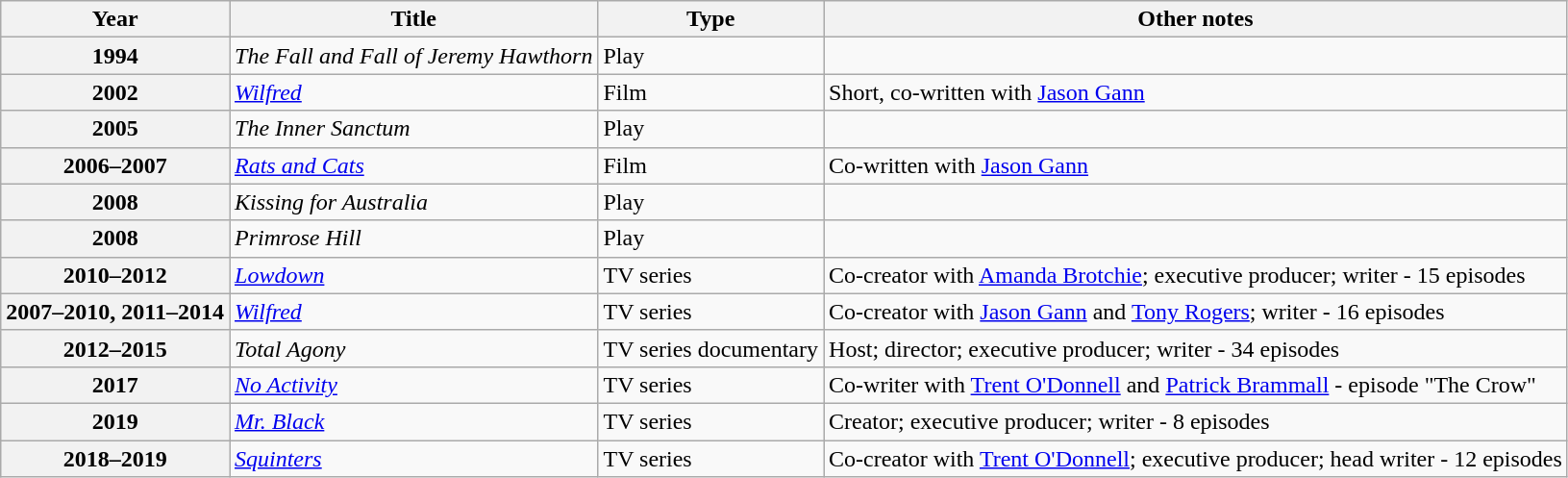<table class="wikitable plainrowheaders sortable">
<tr>
<th scope="col">Year</th>
<th scope="col">Title</th>
<th scope="col">Type</th>
<th scope="col">Other notes</th>
</tr>
<tr>
<th scope="row">1994</th>
<td><em>The Fall and Fall of Jeremy Hawthorn</em></td>
<td>Play</td>
<td></td>
</tr>
<tr>
<th scope="row">2002</th>
<td><em><a href='#'>Wilfred</a></em></td>
<td>Film</td>
<td>Short, co-written with <a href='#'>Jason Gann</a></td>
</tr>
<tr>
<th scope="row">2005</th>
<td><em>The Inner Sanctum</em></td>
<td>Play</td>
<td></td>
</tr>
<tr>
<th scope="row">2006–2007</th>
<td><em><a href='#'>Rats and Cats</a></em></td>
<td>Film</td>
<td>Co-written with <a href='#'>Jason Gann</a></td>
</tr>
<tr>
<th scope="row">2008</th>
<td><em>Kissing for Australia</em></td>
<td>Play</td>
<td></td>
</tr>
<tr>
<th scope="row">2008</th>
<td><em>Primrose Hill</em></td>
<td>Play</td>
<td></td>
</tr>
<tr>
<th scope="row">2010–2012</th>
<td><em><a href='#'>Lowdown</a></em></td>
<td>TV series</td>
<td>Co-creator with <a href='#'>Amanda Brotchie</a>; executive producer; writer - 15 episodes</td>
</tr>
<tr>
<th scope="row">2007–2010, 2011–2014</th>
<td><em><a href='#'>Wilfred</a></em></td>
<td>TV series</td>
<td>Co-creator with <a href='#'>Jason Gann</a> and <a href='#'>Tony Rogers</a>; writer - 16 episodes</td>
</tr>
<tr>
<th scope="row">2012–2015</th>
<td><em>Total Agony</em></td>
<td>TV series documentary</td>
<td>Host; director; executive producer; writer - 34 episodes</td>
</tr>
<tr>
<th scope="row">2017</th>
<td><em><a href='#'>No Activity</a></em></td>
<td>TV series</td>
<td>Co-writer with <a href='#'>Trent O'Donnell</a> and <a href='#'>Patrick Brammall</a> - episode "The Crow"</td>
</tr>
<tr>
<th scope="row">2019</th>
<td><a href='#'><em>Mr. Black</em></a></td>
<td>TV series</td>
<td>Creator; executive producer; writer - 8 episodes</td>
</tr>
<tr>
<th scope="row">2018–2019</th>
<td><em><a href='#'>Squinters</a></em></td>
<td>TV series</td>
<td>Co-creator with <a href='#'>Trent O'Donnell</a>; executive producer; head writer - 12 episodes</td>
</tr>
</table>
